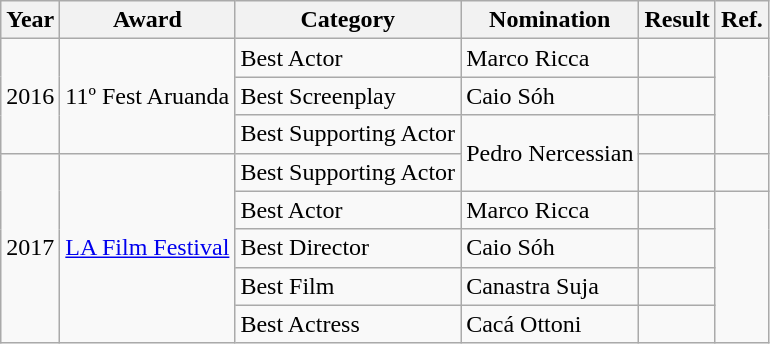<table class="wikitable">
<tr>
<th>Year</th>
<th>Award</th>
<th>Category</th>
<th>Nomination</th>
<th>Result</th>
<th>Ref.</th>
</tr>
<tr>
<td rowspan="3">2016</td>
<td rowspan="3">11º Fest Aruanda</td>
<td>Best Actor</td>
<td>Marco Ricca</td>
<td></td>
<td rowspan="3"></td>
</tr>
<tr>
<td>Best Screenplay</td>
<td>Caio Sóh</td>
<td></td>
</tr>
<tr>
<td>Best Supporting Actor</td>
<td rowspan="2">Pedro Nercessian</td>
<td></td>
</tr>
<tr>
<td rowspan="5">2017</td>
<td rowspan="5"><a href='#'>LA Film Festival</a></td>
<td>Best Supporting Actor</td>
<td></td>
<td></td>
</tr>
<tr>
<td>Best Actor</td>
<td>Marco Ricca</td>
<td></td>
<td rowspan="4"></td>
</tr>
<tr>
<td>Best Director</td>
<td>Caio Sóh</td>
<td></td>
</tr>
<tr>
<td>Best Film</td>
<td>Canastra Suja</td>
<td></td>
</tr>
<tr>
<td>Best Actress</td>
<td>Cacá Ottoni</td>
<td></td>
</tr>
</table>
